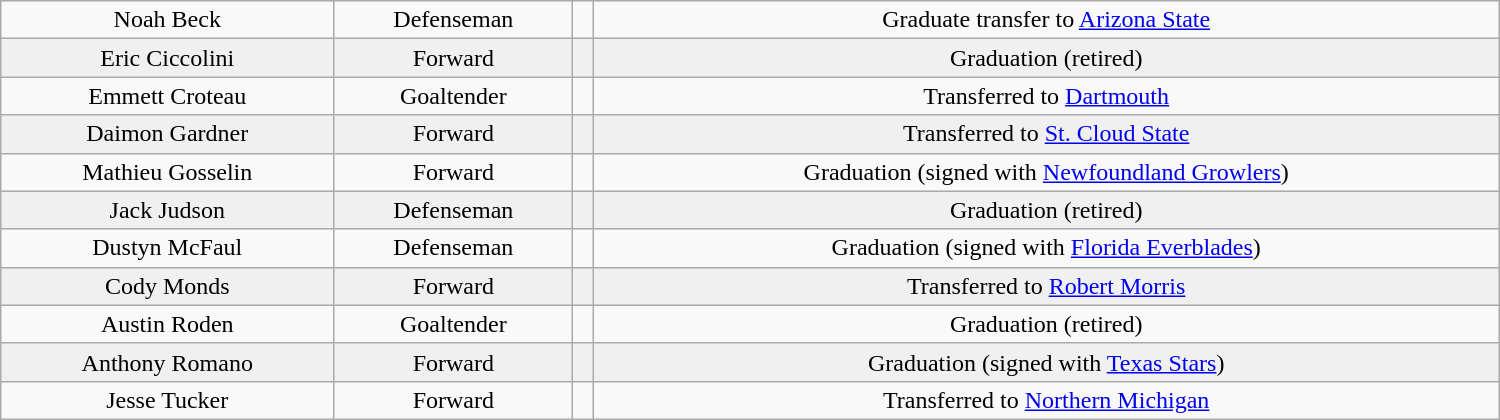<table class="wikitable" width=1000>
<tr align="center" bgcolor="">
<td>Noah Beck</td>
<td>Defenseman</td>
<td></td>
<td>Graduate transfer to <a href='#'>Arizona State</a></td>
</tr>
<tr align="center" bgcolor="f0f0f0">
<td>Eric Ciccolini</td>
<td>Forward</td>
<td></td>
<td>Graduation (retired)</td>
</tr>
<tr align="center" bgcolor="">
<td>Emmett Croteau</td>
<td>Goaltender</td>
<td></td>
<td>Transferred to <a href='#'>Dartmouth</a></td>
</tr>
<tr align="center" bgcolor="f0f0f0">
<td>Daimon Gardner</td>
<td>Forward</td>
<td></td>
<td>Transferred to <a href='#'>St. Cloud State</a></td>
</tr>
<tr align="center" bgcolor="">
<td>Mathieu Gosselin</td>
<td>Forward</td>
<td></td>
<td>Graduation (signed with <a href='#'>Newfoundland Growlers</a>)</td>
</tr>
<tr align="center" bgcolor="f0f0f0">
<td>Jack Judson</td>
<td>Defenseman</td>
<td></td>
<td>Graduation (retired)</td>
</tr>
<tr align="center" bgcolor="">
<td>Dustyn McFaul</td>
<td>Defenseman</td>
<td></td>
<td>Graduation (signed with <a href='#'>Florida Everblades</a>)</td>
</tr>
<tr align="center" bgcolor="f0f0f0">
<td>Cody Monds</td>
<td>Forward</td>
<td></td>
<td>Transferred to <a href='#'>Robert Morris</a></td>
</tr>
<tr align="center" bgcolor="">
<td>Austin Roden</td>
<td>Goaltender</td>
<td></td>
<td>Graduation (retired)</td>
</tr>
<tr align="center" bgcolor="f0f0f0">
<td>Anthony Romano</td>
<td>Forward</td>
<td></td>
<td>Graduation (signed with <a href='#'>Texas Stars</a>)</td>
</tr>
<tr align="center" bgcolor="">
<td>Jesse Tucker</td>
<td>Forward</td>
<td></td>
<td>Transferred to <a href='#'>Northern Michigan</a></td>
</tr>
</table>
